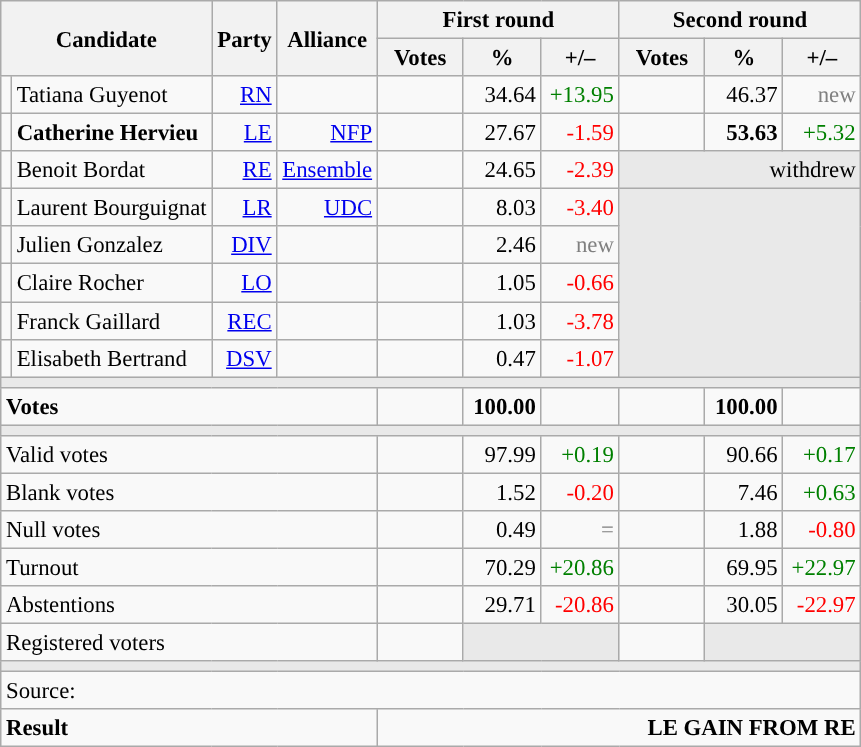<table class="wikitable" style="text-align:right;font-size:95%;">
<tr>
<th rowspan="2" colspan="2">Candidate</th>
<th colspan="1" rowspan="2">Party</th>
<th colspan="1" rowspan="2">Alliance</th>
<th colspan="3">First round</th>
<th colspan="3">Second round</th>
</tr>
<tr>
<th style="width:50px;">Votes</th>
<th style="width:45px;">%</th>
<th style="width:45px;">+/–</th>
<th style="width:50px;">Votes</th>
<th style="width:45px;">%</th>
<th style="width:45px;">+/–</th>
</tr>
<tr>
<td style="color:inherit;background:"></td>
<td style="text-align:left;">Tatiana Guyenot</td>
<td><a href='#'>RN</a></td>
<td></td>
<td></td>
<td>34.64</td>
<td style="color:green;">+13.95</td>
<td></td>
<td>46.37</td>
<td style="color:grey;">new</td>
</tr>
<tr>
<td style="color:inherit;background:"></td>
<td style="text-align:left;"><strong>Catherine Hervieu</strong></td>
<td><a href='#'>LE</a></td>
<td><a href='#'>NFP</a></td>
<td></td>
<td>27.67</td>
<td style="color:red;">-1.59</td>
<td><strong></strong></td>
<td><strong>53.63</strong></td>
<td style="color:green;">+5.32</td>
</tr>
<tr>
<td style="color:inherit;background:"></td>
<td style="text-align:left;">Benoit Bordat</td>
<td><a href='#'>RE</a></td>
<td><a href='#'>Ensemble</a></td>
<td></td>
<td>24.65</td>
<td style="color:red;">-2.39</td>
<td colspan="3" style="background:#E9E9E9;">withdrew</td>
</tr>
<tr>
<td style="color:inherit;background:"></td>
<td style="text-align:left;">Laurent Bourguignat</td>
<td><a href='#'>LR</a></td>
<td><a href='#'>UDC</a></td>
<td></td>
<td>8.03</td>
<td style="color:red;">-3.40</td>
<td colspan="3" rowspan="5" style="background:#E9E9E9;"></td>
</tr>
<tr>
<td style="color:inherit;background:"></td>
<td style="text-align:left;">Julien Gonzalez</td>
<td><a href='#'>DIV</a></td>
<td></td>
<td></td>
<td>2.46</td>
<td style="color:grey;">new</td>
</tr>
<tr>
<td style="color:inherit;background:"></td>
<td style="text-align:left;">Claire Rocher</td>
<td><a href='#'>LO</a></td>
<td></td>
<td></td>
<td>1.05</td>
<td style="color:red;">-0.66</td>
</tr>
<tr>
<td style="color:inherit;background:"></td>
<td style="text-align:left;">Franck Gaillard</td>
<td><a href='#'>REC</a></td>
<td></td>
<td></td>
<td>1.03</td>
<td style="color:red;">-3.78</td>
</tr>
<tr>
<td style="color:inherit;background:"></td>
<td style="text-align:left;">Elisabeth Bertrand</td>
<td><a href='#'>DSV</a></td>
<td></td>
<td></td>
<td>0.47</td>
<td style="color:red;">-1.07</td>
</tr>
<tr>
<td colspan="10" style="background:#E9E9E9;"></td>
</tr>
<tr style="font-weight:bold;">
<td colspan="4" style="text-align:left;">Votes</td>
<td></td>
<td>100.00</td>
<td></td>
<td></td>
<td>100.00</td>
<td></td>
</tr>
<tr>
<td colspan="10" style="background:#E9E9E9;"></td>
</tr>
<tr>
<td colspan="4" style="text-align:left;">Valid votes</td>
<td></td>
<td>97.99</td>
<td style="color:green;">+0.19</td>
<td></td>
<td>90.66</td>
<td style="color:green;">+0.17</td>
</tr>
<tr>
<td colspan="4" style="text-align:left;">Blank votes</td>
<td></td>
<td>1.52</td>
<td style="color:red;">-0.20</td>
<td></td>
<td>7.46</td>
<td style="color:green;">+0.63</td>
</tr>
<tr>
<td colspan="4" style="text-align:left;">Null votes</td>
<td></td>
<td>0.49</td>
<td style="color:grey;">=</td>
<td></td>
<td>1.88</td>
<td style="color:red;">-0.80</td>
</tr>
<tr>
<td colspan="4" style="text-align:left;">Turnout</td>
<td></td>
<td>70.29</td>
<td style="color:green;">+20.86</td>
<td></td>
<td>69.95</td>
<td style="color:green;">+22.97</td>
</tr>
<tr>
<td colspan="4" style="text-align:left;">Abstentions</td>
<td></td>
<td>29.71</td>
<td style="color:red;">-20.86</td>
<td></td>
<td>30.05</td>
<td style="color:red;">-22.97</td>
</tr>
<tr>
<td colspan="4" style="text-align:left;">Registered voters</td>
<td></td>
<td colspan="2" style="background:#E9E9E9;"></td>
<td></td>
<td colspan="2" style="background:#E9E9E9;"></td>
</tr>
<tr>
<td colspan="10" style="background:#E9E9E9;"></td>
</tr>
<tr>
<td colspan="10" style="text-align:left;">Source: </td>
</tr>
<tr style="font-weight:bold">
<td colspan="4" style="text-align:left;">Result</td>
<td colspan="6" style="background-color:">LE GAIN FROM RE</td>
</tr>
</table>
